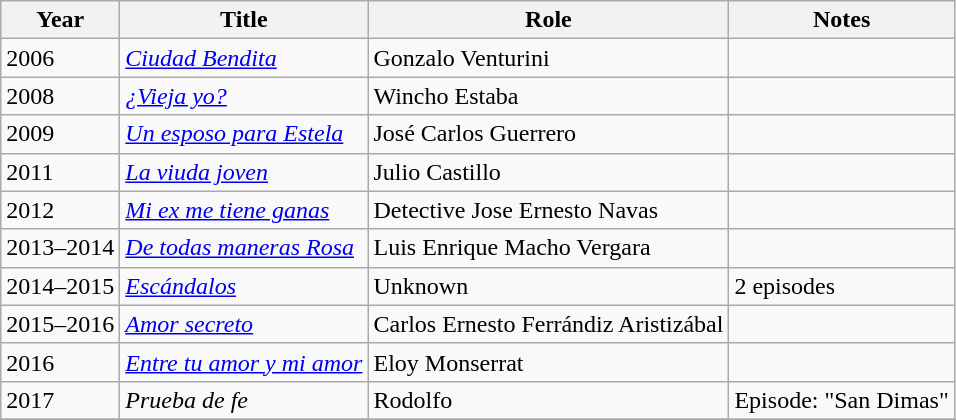<table class="wikitable sortable">
<tr>
<th>Year</th>
<th>Title</th>
<th>Role</th>
<th class="unsortable">Notes</th>
</tr>
<tr>
<td>2006</td>
<td><em><a href='#'>Ciudad Bendita</a></em></td>
<td>Gonzalo Venturini</td>
<td></td>
</tr>
<tr>
<td>2008</td>
<td><em><a href='#'>¿Vieja yo?</a></em></td>
<td>Wincho Estaba</td>
<td></td>
</tr>
<tr>
<td>2009</td>
<td><em><a href='#'>Un esposo para Estela</a></em></td>
<td>José Carlos Guerrero</td>
<td></td>
</tr>
<tr>
<td>2011</td>
<td><em><a href='#'>La viuda joven</a></em></td>
<td>Julio Castillo</td>
<td></td>
</tr>
<tr>
<td>2012</td>
<td><em><a href='#'>Mi ex me tiene ganas</a></em></td>
<td>Detective Jose Ernesto Navas</td>
<td></td>
</tr>
<tr>
<td>2013–2014</td>
<td><em><a href='#'>De todas maneras Rosa</a></em></td>
<td>Luis Enrique Macho Vergara</td>
<td></td>
</tr>
<tr>
<td>2014–2015</td>
<td><em><a href='#'>Escándalos</a></em></td>
<td>Unknown</td>
<td>2 episodes</td>
</tr>
<tr>
<td>2015–2016</td>
<td><em><a href='#'>Amor secreto</a></em></td>
<td>Carlos Ernesto Ferrándiz Aristizábal</td>
<td></td>
</tr>
<tr>
<td>2016</td>
<td><em><a href='#'>Entre tu amor y mi amor</a></em></td>
<td>Eloy Monserrat</td>
<td></td>
</tr>
<tr>
<td>2017</td>
<td><em>Prueba de fe</em></td>
<td>Rodolfo</td>
<td>Episode: "San Dimas"</td>
</tr>
<tr>
</tr>
</table>
